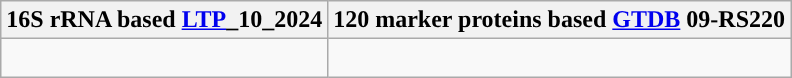<table class="wikitable">
<tr>
<th colspan=1>16S rRNA based <a href='#'>LTP</a>_10_2024</th>
<th colspan=1>120 marker proteins based <a href='#'>GTDB</a> 09-RS220</th>
</tr>
<tr>
<td style="vertical-align:top"><br></td>
<td><br></td>
</tr>
</table>
